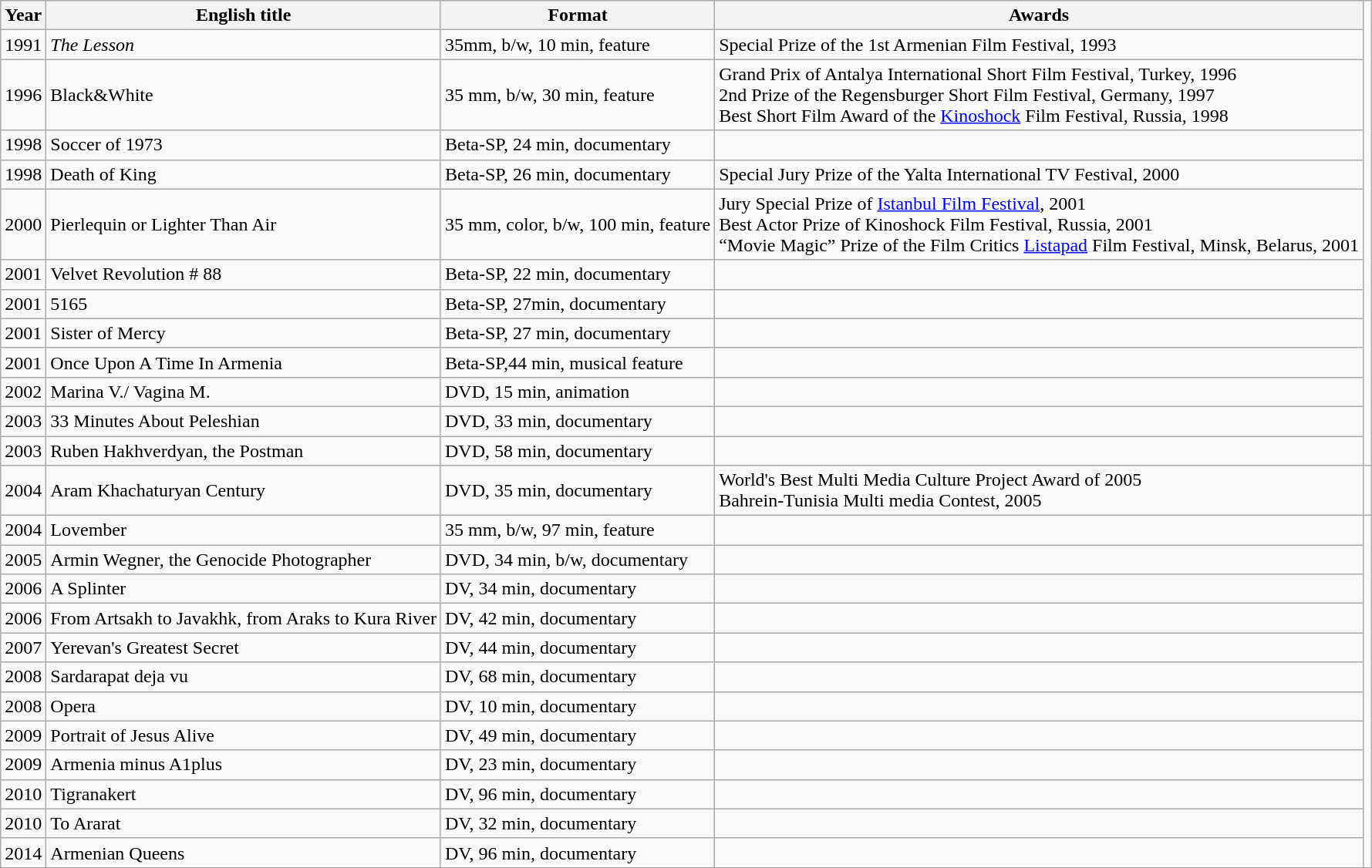<table class="wikitable">
<tr>
<th>Year</th>
<th>English title</th>
<th>Format</th>
<th>Awards</th>
</tr>
<tr>
<td>1991</td>
<td><em>The Lesson</em></td>
<td>35mm, b/w, 10 min, feature</td>
<td>Special Prize of the 1st Armenian Film Festival, 1993</td>
</tr>
<tr>
<td>1996</td>
<td>Black&White</td>
<td>35 mm, b/w, 30 min, feature</td>
<td>Grand Prix of Antalya International Short Film Festival, Turkey, 1996<br> 2nd Prize of the Regensburger Short Film Festival, Germany, 1997<br> Best Short Film Award of the <a href='#'>Kinoshock</a> Film Festival, Russia, 1998</td>
</tr>
<tr>
<td>1998</td>
<td>Soccer of 1973</td>
<td>Beta-SP, 24 min, documentary</td>
<td></td>
</tr>
<tr>
<td>1998</td>
<td>Death of King</td>
<td>Beta-SP, 26 min, documentary</td>
<td>Special Jury Prize of the Yalta International TV Festival, 2000</td>
</tr>
<tr>
<td>2000</td>
<td>Pierlequin or Lighter Than Air</td>
<td>35 mm, color, b/w, 100 min, feature</td>
<td>Jury Special Prize of <a href='#'>Istanbul Film Festival</a>, 2001 <br> Best Actor Prize of Kinoshock Film Festival, Russia, 2001 <br> “Movie Magic” Prize of the Film Critics <a href='#'>Listapad</a> Film Festival, Minsk, Belarus, 2001</td>
</tr>
<tr>
<td>2001</td>
<td>Velvet Revolution # 88</td>
<td>Beta-SP, 22 min, documentary</td>
<td></td>
</tr>
<tr>
<td>2001</td>
<td>5165</td>
<td>Beta-SP, 27min, documentary</td>
<td></td>
</tr>
<tr>
<td>2001</td>
<td>Sister of Mercy</td>
<td>Beta-SP, 27 min, documentary</td>
<td></td>
</tr>
<tr>
<td>2001</td>
<td>Once Upon A Time In Armenia</td>
<td>Beta-SP,44 min, musical feature</td>
<td></td>
</tr>
<tr>
<td>2002</td>
<td>Marina V./ Vagina M.</td>
<td>DVD, 15 min, animation</td>
<td></td>
</tr>
<tr>
<td>2003</td>
<td>33 Minutes About Peleshian</td>
<td>DVD, 33 min, documentary</td>
<td></td>
</tr>
<tr>
<td>2003</td>
<td>Ruben Hakhverdyan, the Postman</td>
<td>DVD, 58 min, documentary</td>
<td></td>
</tr>
<tr>
<td>2004</td>
<td>Aram Khachaturyan Century</td>
<td>DVD, 35 min, documentary</td>
<td>World's Best Multi Media Culture Project Award of 2005<br> Bahrein-Tunisia Multi media Contest, 2005</td>
<td></td>
</tr>
<tr>
<td>2004</td>
<td>Lovember</td>
<td>35 mm, b/w, 97 min, feature</td>
<td></td>
</tr>
<tr>
<td>2005</td>
<td>Armin Wegner, the Genocide Photographer</td>
<td>DVD, 34 min, b/w, documentary</td>
<td></td>
</tr>
<tr>
<td>2006</td>
<td>A Splinter</td>
<td>DV, 34  min, documentary</td>
<td></td>
</tr>
<tr>
<td>2006</td>
<td>From Artsakh to Javakhk, from Araks to Kura River</td>
<td>DV, 42 min, documentary</td>
<td></td>
</tr>
<tr>
<td>2007</td>
<td>Yerevan's Greatest Secret</td>
<td>DV, 44 min, documentary</td>
<td></td>
</tr>
<tr>
<td>2008</td>
<td>Sardarapat deja vu</td>
<td>DV, 68  min, documentary</td>
<td></td>
</tr>
<tr>
<td>2008</td>
<td>Opera</td>
<td>DV, 10 min, documentary</td>
<td></td>
</tr>
<tr>
<td>2009</td>
<td>Portrait of Jesus Alive</td>
<td>DV, 49 min, documentary</td>
<td></td>
</tr>
<tr>
<td>2009</td>
<td>Armenia minus A1plus</td>
<td>DV, 23 min, documentary</td>
<td></td>
</tr>
<tr>
<td>2010</td>
<td>Tigranakert</td>
<td>DV, 96 min, documentary</td>
<td></td>
</tr>
<tr>
<td>2010</td>
<td>To Ararat</td>
<td>DV, 32 min, documentary</td>
<td></td>
</tr>
<tr>
<td>2014</td>
<td>Armenian Queens</td>
<td>DV, 96 min, documentary</td>
<td></td>
</tr>
</table>
